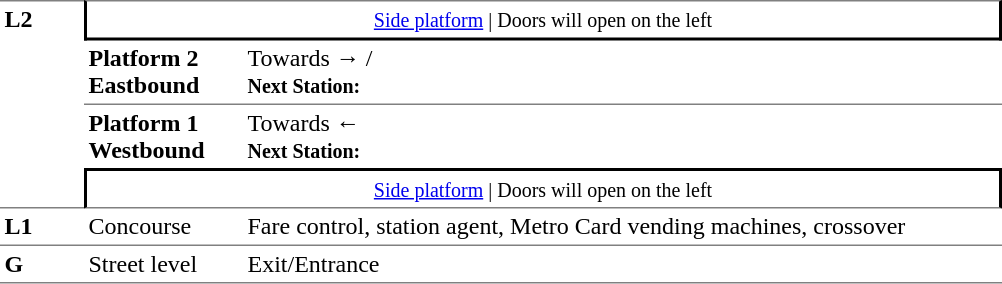<table table border=0 cellspacing=0 cellpadding=3>
<tr>
<td style="border-top:solid 1px grey;border-bottom:solid 1px grey;" width=50 rowspan=4 valign=top><strong>L2</strong></td>
<td style="border-top:solid 1px grey;border-right:solid 2px black;border-left:solid 2px black;border-bottom:solid 2px black;text-align:center;" colspan=2><small><a href='#'>Side platform</a> | Doors will open on the left </small></td>
</tr>
<tr>
<td style="border-bottom:solid 1px grey;" width=100><span><strong>Platform 2</strong><br><strong>Eastbound</strong></span></td>
<td style="border-bottom:solid 1px grey;" width=500>Towards →  / <br><small><strong>Next Station:</strong> </small></td>
</tr>
<tr>
<td><span><strong>Platform 1</strong><br><strong>Westbound</strong></span></td>
<td><span></span>Towards ← <br><small><strong>Next Station:</strong> </small></td>
</tr>
<tr>
<td style="border-top:solid 2px black;border-right:solid 2px black;border-left:solid 2px black;border-bottom:solid 1px grey;" colspan=2  align=center><small><a href='#'>Side platform</a> | Doors will open on the left </small></td>
</tr>
<tr>
<td valign=top><strong>L1</strong></td>
<td valign=top>Concourse</td>
<td valign=top>Fare control, station agent, Metro Card vending machines, crossover</td>
</tr>
<tr>
<td style="border-bottom:solid 1px grey;border-top:solid 1px grey;" width=50 valign=top><strong>G</strong></td>
<td style="border-top:solid 1px grey;border-bottom:solid 1px grey;" width=100 valign=top>Street level</td>
<td style="border-top:solid 1px grey;border-bottom:solid 1px grey;" width=500 valign=top>Exit/Entrance</td>
</tr>
</table>
